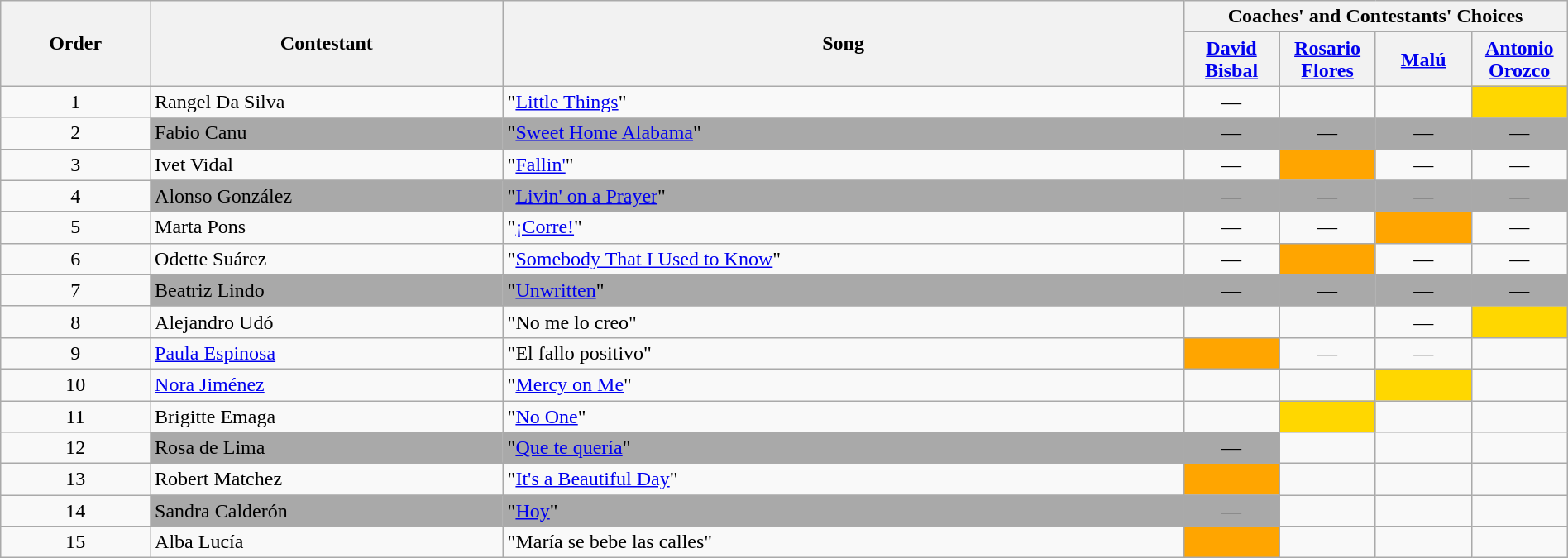<table class="wikitable" style="width:100%;">
<tr>
<th rowspan=2>Order</th>
<th rowspan=2>Contestant</th>
<th rowspan=2>Song</th>
<th colspan=4>Coaches' and Contestants' Choices</th>
</tr>
<tr>
<th width="70"><a href='#'>David Bisbal</a></th>
<th width="70"><a href='#'>Rosario Flores</a></th>
<th width="70"><a href='#'>Malú</a></th>
<th width="70"><a href='#'>Antonio Orozco</a></th>
</tr>
<tr>
<td align="center">1</td>
<td>Rangel Da Silva</td>
<td>"<a href='#'>Little Things</a>"</td>
<td align="center">—</td>
<td style=";text-align:center;"></td>
<td style=";text-align:center;"></td>
<td style="background:gold;text-align:center;"></td>
</tr>
<tr>
<td align="center">2</td>
<td style="background:darkgrey;text-align:left;">Fabio Canu</td>
<td style="background:darkgrey;text-align:left;">"<a href='#'>Sweet Home Alabama</a>"</td>
<td style="background:darkgrey;text-align:center;">—</td>
<td style="background:darkgrey;text-align:center;">—</td>
<td style="background:darkgrey;text-align:center;">—</td>
<td style="background:darkgrey;text-align:center;">—</td>
</tr>
<tr>
<td align="center">3</td>
<td>Ivet Vidal</td>
<td>"<a href='#'>Fallin'</a>"</td>
<td align="center">—</td>
<td style="background:orange;text-align:center;"></td>
<td align="center">—</td>
<td align="center">—</td>
</tr>
<tr>
<td align="center">4</td>
<td style="background:darkgrey;text-align:left;">Alonso González</td>
<td style="background:darkgrey;text-align:left;">"<a href='#'>Livin' on a Prayer</a>"</td>
<td style="background:darkgrey;text-align:center;">—</td>
<td style="background:darkgrey;text-align:center;">—</td>
<td style="background:darkgrey;text-align:center;">—</td>
<td style="background:darkgrey;text-align:center;">—</td>
</tr>
<tr>
<td align="center">5</td>
<td>Marta Pons</td>
<td>"<a href='#'>¡Corre!</a>"</td>
<td align="center">—</td>
<td align="center">—</td>
<td style="background:orange;text-align:center;"></td>
<td align="center">—</td>
</tr>
<tr>
<td align="center">6</td>
<td>Odette Suárez</td>
<td>"<a href='#'>Somebody That I Used to Know</a>"</td>
<td align="center">—</td>
<td style="background:orange;text-align:center;"></td>
<td align="center">—</td>
<td align="center">—</td>
</tr>
<tr>
<td align="center">7</td>
<td style="background:darkgrey;text-align:left;">Beatriz Lindo</td>
<td style="background:darkgrey;text-align:left;">"<a href='#'>Unwritten</a>"</td>
<td style="background:darkgrey;text-align:center;">—</td>
<td style="background:darkgrey;text-align:center;">—</td>
<td style="background:darkgrey;text-align:center;">—</td>
<td style="background:darkgrey;text-align:center;">—</td>
</tr>
<tr>
<td align="center">8</td>
<td>Alejandro Udó</td>
<td>"No me lo creo"</td>
<td style=";text-align:center;"></td>
<td style=";text-align:center;"></td>
<td align="center">—</td>
<td style="background:gold;text-align:center;"></td>
</tr>
<tr>
<td align="center">9</td>
<td><a href='#'>Paula Espinosa</a></td>
<td>"El fallo positivo"</td>
<td style="background:orange;text-align:center;"></td>
<td align="center">—</td>
<td align="center">—</td>
<td></td>
</tr>
<tr>
<td align="center">10</td>
<td><a href='#'>Nora Jiménez</a></td>
<td>"<a href='#'>Mercy on Me</a>"</td>
<td style=";text-align:center;"></td>
<td style=";text-align:center;"></td>
<td style="background:gold;text-align:center;"></td>
<td></td>
</tr>
<tr>
<td align="center">11</td>
<td>Brigitte Emaga</td>
<td>"<a href='#'>No One</a>"</td>
<td style=";text-align:center;"></td>
<td style="background:gold;text-align:center;"></td>
<td></td>
<td></td>
</tr>
<tr>
<td align="center">12</td>
<td style="background:darkgrey;text-align:left;">Rosa de Lima</td>
<td style="background:darkgrey;text-align:left;">"<a href='#'>Que te quería</a>"</td>
<td style="background:darkgrey;text-align:center;">—</td>
<td></td>
<td></td>
<td></td>
</tr>
<tr>
<td align="center">13</td>
<td>Robert Matchez</td>
<td>"<a href='#'>It's a Beautiful Day</a>"</td>
<td style="background:orange;text-align:center;"></td>
<td></td>
<td></td>
<td></td>
</tr>
<tr>
<td align="center">14</td>
<td style="background:darkgrey;text-align:left;">Sandra Calderón</td>
<td style="background:darkgrey;text-align:left;">"<a href='#'>Hoy</a>"</td>
<td style="background:darkgrey;text-align:center;">—</td>
<td></td>
<td></td>
<td></td>
</tr>
<tr>
<td align="center">15</td>
<td>Alba Lucía</td>
<td>"María se bebe las calles"</td>
<td style="background:orange;text-align:center;"></td>
<td></td>
<td></td>
<td></td>
</tr>
</table>
